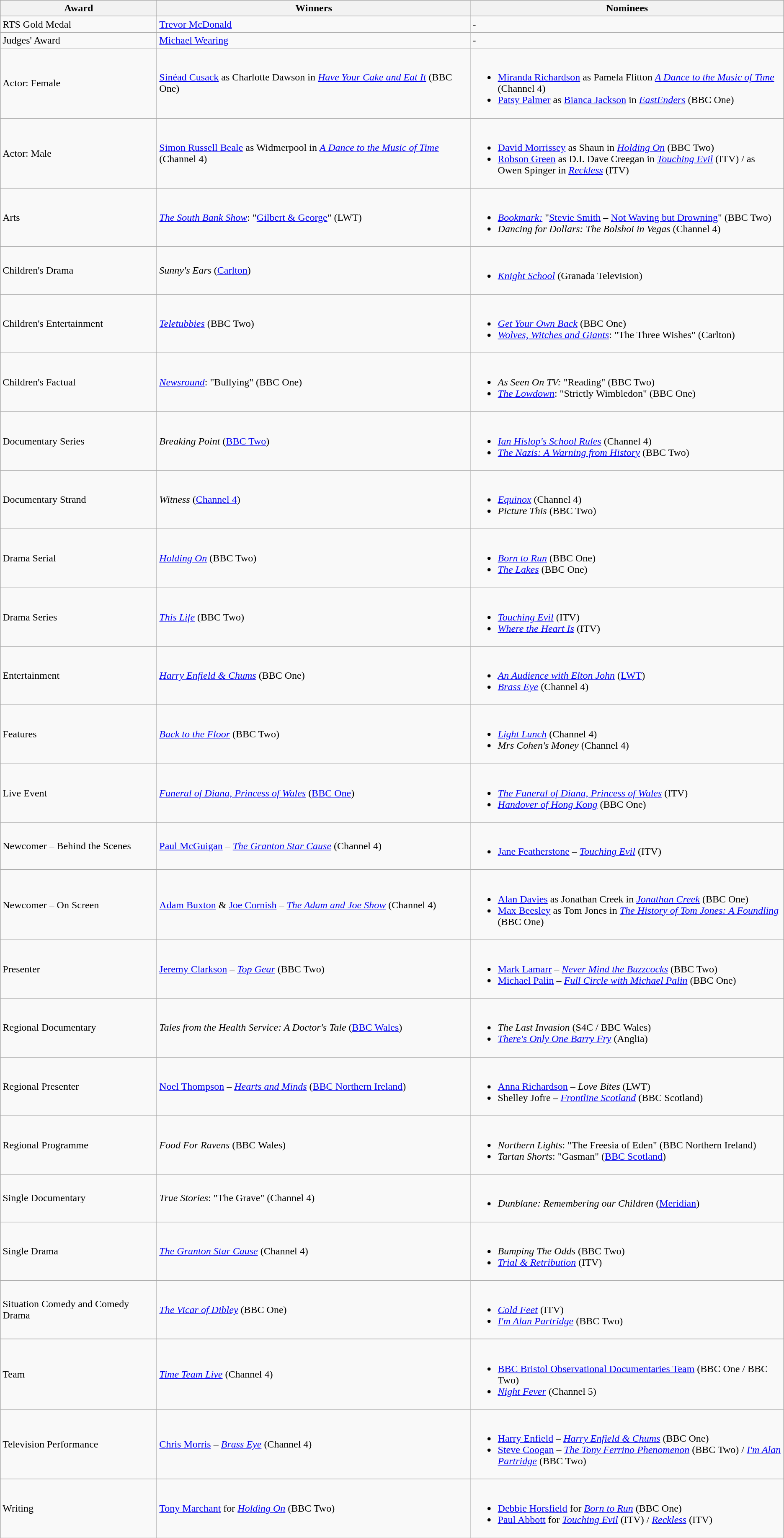<table class="wikitable">
<tr>
<th width="20%">Award</th>
<th width="40%">Winners</th>
<th width="40%">Nominees</th>
</tr>
<tr>
<td>RTS Gold Medal</td>
<td><a href='#'>Trevor McDonald</a></td>
<td>-</td>
</tr>
<tr>
<td>Judges' Award</td>
<td><a href='#'>Michael Wearing</a></td>
<td>-</td>
</tr>
<tr>
<td>Actor: Female</td>
<td><a href='#'>Sinéad Cusack</a> as Charlotte Dawson in <em><a href='#'>Have Your Cake and Eat It</a></em> (BBC One)</td>
<td><br><ul><li><a href='#'>Miranda Richardson</a> as Pamela Flitton <em><a href='#'>A Dance to the Music of Time</a></em> (Channel 4)</li><li><a href='#'>Patsy Palmer</a> as <a href='#'>Bianca Jackson</a> in <em><a href='#'>EastEnders</a></em> (BBC One)</li></ul></td>
</tr>
<tr>
<td>Actor: Male</td>
<td><a href='#'>Simon Russell Beale</a> as Widmerpool in <em><a href='#'>A Dance to the Music of Time</a></em> (Channel 4)</td>
<td><br><ul><li><a href='#'>David Morrissey</a> as Shaun in <em><a href='#'>Holding On</a></em> (BBC Two)</li><li><a href='#'>Robson Green</a> as D.I. Dave Creegan in <em><a href='#'>Touching Evil</a></em> (ITV) / as Owen Spinger in <em><a href='#'>Reckless</a></em> (ITV)</li></ul></td>
</tr>
<tr>
<td>Arts</td>
<td><em><a href='#'>The South Bank Show</a></em>: "<a href='#'>Gilbert & George</a>" (LWT)</td>
<td><br><ul><li><em><a href='#'>Bookmark:</a></em> "<a href='#'>Stevie Smith</a> – <a href='#'>Not Waving but Drowning</a>" (BBC Two)</li><li><em>Dancing for Dollars: The Bolshoi in Vegas</em> (Channel 4)</li></ul></td>
</tr>
<tr>
<td>Children's Drama</td>
<td><em>Sunny's Ears</em> (<a href='#'>Carlton</a>)</td>
<td><br><ul><li><em><a href='#'>Knight School</a></em> (Granada Television)</li></ul></td>
</tr>
<tr>
<td>Children's Entertainment</td>
<td><em><a href='#'>Teletubbies</a></em> (BBC Two)</td>
<td><br><ul><li><em><a href='#'>Get Your Own Back</a></em> (BBC One)</li><li><em><a href='#'>Wolves, Witches and Giants</a></em>: "The Three Wishes" (Carlton)</li></ul></td>
</tr>
<tr>
<td>Children's Factual</td>
<td><em><a href='#'>Newsround</a></em>: "Bullying" (BBC One)</td>
<td><br><ul><li><em>As Seen On TV:</em> "Reading" (BBC Two)</li><li><em><a href='#'>The Lowdown</a></em>: "Strictly Wimbledon" (BBC One)</li></ul></td>
</tr>
<tr>
<td>Documentary Series</td>
<td><em>Breaking Point</em> (<a href='#'>BBC Two</a>)</td>
<td><br><ul><li><em><a href='#'>Ian Hislop's School Rules</a></em> (Channel 4)</li><li><em><a href='#'>The Nazis: A Warning from History</a></em> (BBC Two)</li></ul></td>
</tr>
<tr>
<td>Documentary Strand</td>
<td><em>Witness</em> (<a href='#'>Channel 4</a>)</td>
<td><br><ul><li><em><a href='#'>Equinox</a></em> (Channel 4)</li><li><em>Picture This</em> (BBC Two)</li></ul></td>
</tr>
<tr>
<td>Drama Serial</td>
<td><em><a href='#'>Holding On</a></em> (BBC Two)</td>
<td><br><ul><li><em><a href='#'>Born to Run</a></em> (BBC One)</li><li><em><a href='#'>The Lakes</a></em> (BBC One)</li></ul></td>
</tr>
<tr>
<td>Drama Series</td>
<td><em><a href='#'>This Life</a></em> (BBC Two)</td>
<td><br><ul><li><em><a href='#'>Touching Evil</a></em> (ITV)</li><li><em><a href='#'>Where the Heart Is</a></em> (ITV)</li></ul></td>
</tr>
<tr>
<td>Entertainment</td>
<td><em><a href='#'>Harry Enfield & Chums</a></em> (BBC One)</td>
<td><br><ul><li><em><a href='#'>An Audience with Elton John</a></em> (<a href='#'>LWT</a>)</li><li><em><a href='#'>Brass Eye</a></em> (Channel 4)</li></ul></td>
</tr>
<tr>
<td>Features</td>
<td><em><a href='#'>Back to the Floor</a></em> (BBC Two)</td>
<td><br><ul><li><em><a href='#'>Light Lunch</a></em> (Channel 4)</li><li><em>Mrs Cohen's Money</em> (Channel 4)</li></ul></td>
</tr>
<tr>
<td>Live Event</td>
<td><em><a href='#'>Funeral of Diana, Princess of Wales</a></em> (<a href='#'>BBC One</a>)</td>
<td><br><ul><li><em><a href='#'>The Funeral of Diana, Princess of Wales</a></em> (ITV)</li><li><em><a href='#'>Handover of Hong Kong</a></em> (BBC One)</li></ul></td>
</tr>
<tr>
<td>Newcomer – Behind the Scenes</td>
<td><a href='#'>Paul McGuigan</a> – <em><a href='#'>The Granton Star Cause</a></em> (Channel 4)</td>
<td><br><ul><li><a href='#'>Jane Featherstone</a> – <em><a href='#'>Touching Evil</a></em> (ITV)</li></ul></td>
</tr>
<tr>
<td>Newcomer – On Screen</td>
<td><a href='#'>Adam Buxton</a> & <a href='#'>Joe Cornish</a> – <em><a href='#'>The Adam and Joe Show</a></em> (Channel 4)</td>
<td><br><ul><li><a href='#'>Alan Davies</a> as Jonathan Creek in <em><a href='#'>Jonathan Creek</a></em> (BBC One)</li><li><a href='#'>Max Beesley</a>  as Tom Jones in <em><a href='#'>The History of Tom Jones: A Foundling</a></em> (BBC One)</li></ul></td>
</tr>
<tr>
<td>Presenter</td>
<td><a href='#'>Jeremy Clarkson</a> – <em><a href='#'>Top Gear</a></em> (BBC Two)</td>
<td><br><ul><li><a href='#'>Mark Lamarr</a> – <em><a href='#'>Never Mind the Buzzcocks</a></em> (BBC Two)</li><li><a href='#'>Michael Palin</a> – <em><a href='#'>Full Circle with Michael Palin</a></em> (BBC One)</li></ul></td>
</tr>
<tr>
<td>Regional Documentary</td>
<td><em>Tales from the Health Service: A Doctor's Tale</em> (<a href='#'>BBC Wales</a>)</td>
<td><br><ul><li><em>The Last Invasion</em> (S4C / BBC Wales)</li><li><em><a href='#'>There's Only One Barry Fry</a></em> (Anglia)</li></ul></td>
</tr>
<tr>
<td>Regional Presenter</td>
<td><a href='#'>Noel Thompson</a> – <em><a href='#'>Hearts and Minds</a></em> (<a href='#'>BBC Northern Ireland</a>)</td>
<td><br><ul><li><a href='#'>Anna Richardson</a> – <em>Love Bites</em> (LWT)</li><li>Shelley Jofre – <em><a href='#'>Frontline Scotland</a></em> (BBC Scotland)</li></ul></td>
</tr>
<tr>
<td>Regional Programme</td>
<td><em>Food For Ravens</em> (BBC Wales)</td>
<td><br><ul><li><em>Northern Lights</em>: "The Freesia of Eden" (BBC Northern Ireland)</li><li><em>Tartan Shorts</em>: "Gasman" (<a href='#'>BBC Scotland</a>)</li></ul></td>
</tr>
<tr>
<td>Single Documentary</td>
<td><em>True Stories</em>: "The Grave" (Channel 4)</td>
<td><br><ul><li><em>Dunblane: Remembering our Children</em> (<a href='#'>Meridian</a>)</li></ul></td>
</tr>
<tr>
<td>Single Drama</td>
<td><em><a href='#'>The Granton Star Cause</a></em> (Channel 4)</td>
<td><br><ul><li><em>Bumping The Odds</em> (BBC Two)</li><li><em><a href='#'>Trial & Retribution</a></em> (ITV)</li></ul></td>
</tr>
<tr>
<td>Situation Comedy and Comedy Drama</td>
<td><em><a href='#'>The Vicar of Dibley</a></em> (BBC One)</td>
<td><br><ul><li><em><a href='#'>Cold Feet</a></em> (ITV)</li><li><em><a href='#'>I'm Alan Partridge</a></em> (BBC Two)</li></ul></td>
</tr>
<tr>
<td>Team</td>
<td><em><a href='#'>Time Team Live</a></em> (Channel 4)</td>
<td><br><ul><li><a href='#'>BBC Bristol Observational Documentaries Team</a> (BBC One / BBC Two)</li><li><em><a href='#'>Night Fever</a></em> (Channel 5)</li></ul></td>
</tr>
<tr>
<td>Television Performance</td>
<td><a href='#'>Chris Morris</a> – <em><a href='#'>Brass Eye</a></em> (Channel 4)</td>
<td><br><ul><li><a href='#'>Harry Enfield</a> – <em><a href='#'>Harry Enfield & Chums</a></em> (BBC One)</li><li><a href='#'>Steve Coogan</a> – <em><a href='#'>The Tony Ferrino Phenomenon</a></em> (BBC Two) / <em><a href='#'>I'm Alan Partridge</a></em> (BBC Two)</li></ul></td>
</tr>
<tr>
<td>Writing</td>
<td><a href='#'>Tony Marchant</a> for <em><a href='#'>Holding On</a></em> (BBC Two)</td>
<td><br><ul><li><a href='#'>Debbie Horsfield</a> for <em><a href='#'>Born to Run</a></em> (BBC One)</li><li><a href='#'>Paul Abbott</a> for <em><a href='#'>Touching Evil</a></em> (ITV) / <em><a href='#'>Reckless</a></em> (ITV)</li></ul></td>
</tr>
</table>
